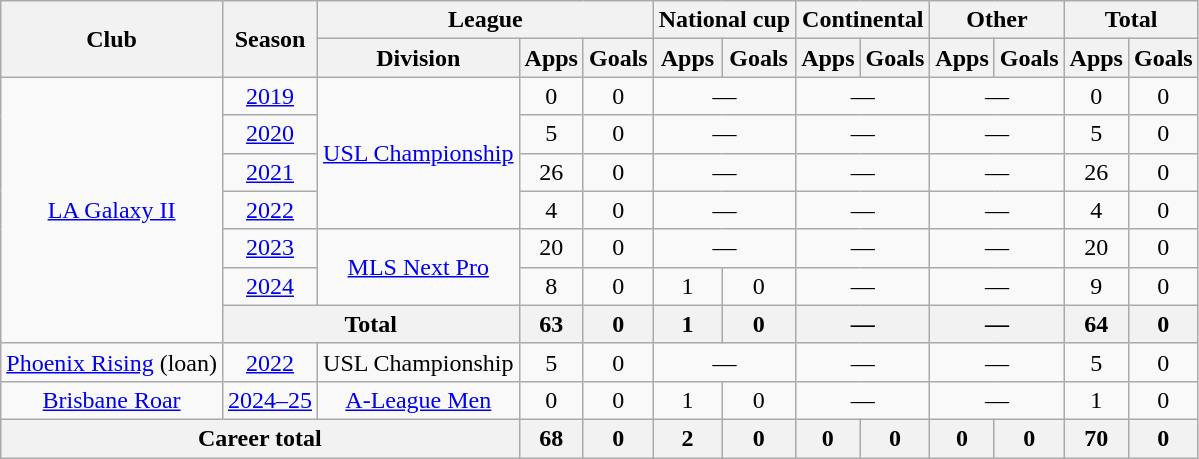<table class=wikitable style=text-align:center>
<tr>
<th rowspan=2>Club</th>
<th rowspan=2>Season</th>
<th colspan=3>League</th>
<th colspan=2>National cup</th>
<th colspan=2>Continental</th>
<th colspan=2>Other</th>
<th colspan=2>Total</th>
</tr>
<tr>
<th>Division</th>
<th>Apps</th>
<th>Goals</th>
<th>Apps</th>
<th>Goals</th>
<th>Apps</th>
<th>Goals</th>
<th>Apps</th>
<th>Goals</th>
<th>Apps</th>
<th>Goals</th>
</tr>
<tr>
<td rowspan=7><a href='#'>LA Galaxy II</a></td>
<td><a href='#'>2019</a></td>
<td rowspan=4><a href='#'>USL Championship</a></td>
<td>0</td>
<td>0</td>
<td colspan=2>—</td>
<td colspan=2>—</td>
<td colspan=2>—</td>
<td>0</td>
<td>0</td>
</tr>
<tr>
<td><a href='#'>2020</a></td>
<td>5</td>
<td>0</td>
<td colspan=2>—</td>
<td colspan=2>—</td>
<td colspan=2>—</td>
<td>5</td>
<td>0</td>
</tr>
<tr>
<td><a href='#'>2021</a></td>
<td>26</td>
<td>0</td>
<td colspan=2>—</td>
<td colspan=2>—</td>
<td colspan=2>—</td>
<td>26</td>
<td>0</td>
</tr>
<tr>
<td><a href='#'>2022</a></td>
<td>4</td>
<td>0</td>
<td colspan=2>—</td>
<td colspan=2>—</td>
<td colspan=2>—</td>
<td>4</td>
<td>0</td>
</tr>
<tr>
<td><a href='#'>2023</a></td>
<td rowspan=2><a href='#'>MLS Next Pro</a></td>
<td>20</td>
<td>0</td>
<td colspan=2>—</td>
<td colspan=2>—</td>
<td colspan=2>—</td>
<td>20</td>
<td>0</td>
</tr>
<tr>
<td><a href='#'>2024</a></td>
<td>8</td>
<td>0</td>
<td>1</td>
<td>0</td>
<td colspan=2>—</td>
<td colspan=2>—</td>
<td>9</td>
<td>0</td>
</tr>
<tr>
<th colspan=2>Total</th>
<th>63</th>
<th>0</th>
<th>1</th>
<th>0</th>
<th colspan=2>—</th>
<th colspan=2>—</th>
<th>64</th>
<th>0</th>
</tr>
<tr>
<td><a href='#'>Phoenix Rising</a> (loan)</td>
<td><a href='#'>2022</a></td>
<td>USL Championship</td>
<td>5</td>
<td>0</td>
<td colspan=2>—</td>
<td colspan=2>—</td>
<td colspan=2>—</td>
<td>5</td>
<td>0</td>
</tr>
<tr>
<td><a href='#'>Brisbane Roar</a></td>
<td><a href='#'>2024–25</a></td>
<td><a href='#'>A-League Men</a></td>
<td>0</td>
<td>0</td>
<td>1</td>
<td>0</td>
<td colspan=2>—</td>
<td colspan=2>—</td>
<td>1</td>
<td>0</td>
</tr>
<tr>
<th colspan=3>Career total</th>
<th>68</th>
<th>0</th>
<th>2</th>
<th>0</th>
<th>0</th>
<th>0</th>
<th>0</th>
<th>0</th>
<th>70</th>
<th>0</th>
</tr>
</table>
